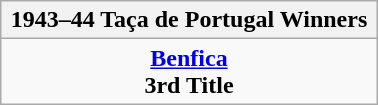<table class="wikitable" style="text-align: center; margin: 0 auto; width: 20%">
<tr>
<th>1943–44 Taça de Portugal Winners</th>
</tr>
<tr>
<td><strong><a href='#'>Benfica</a></strong><br><strong>3rd Title</strong></td>
</tr>
</table>
